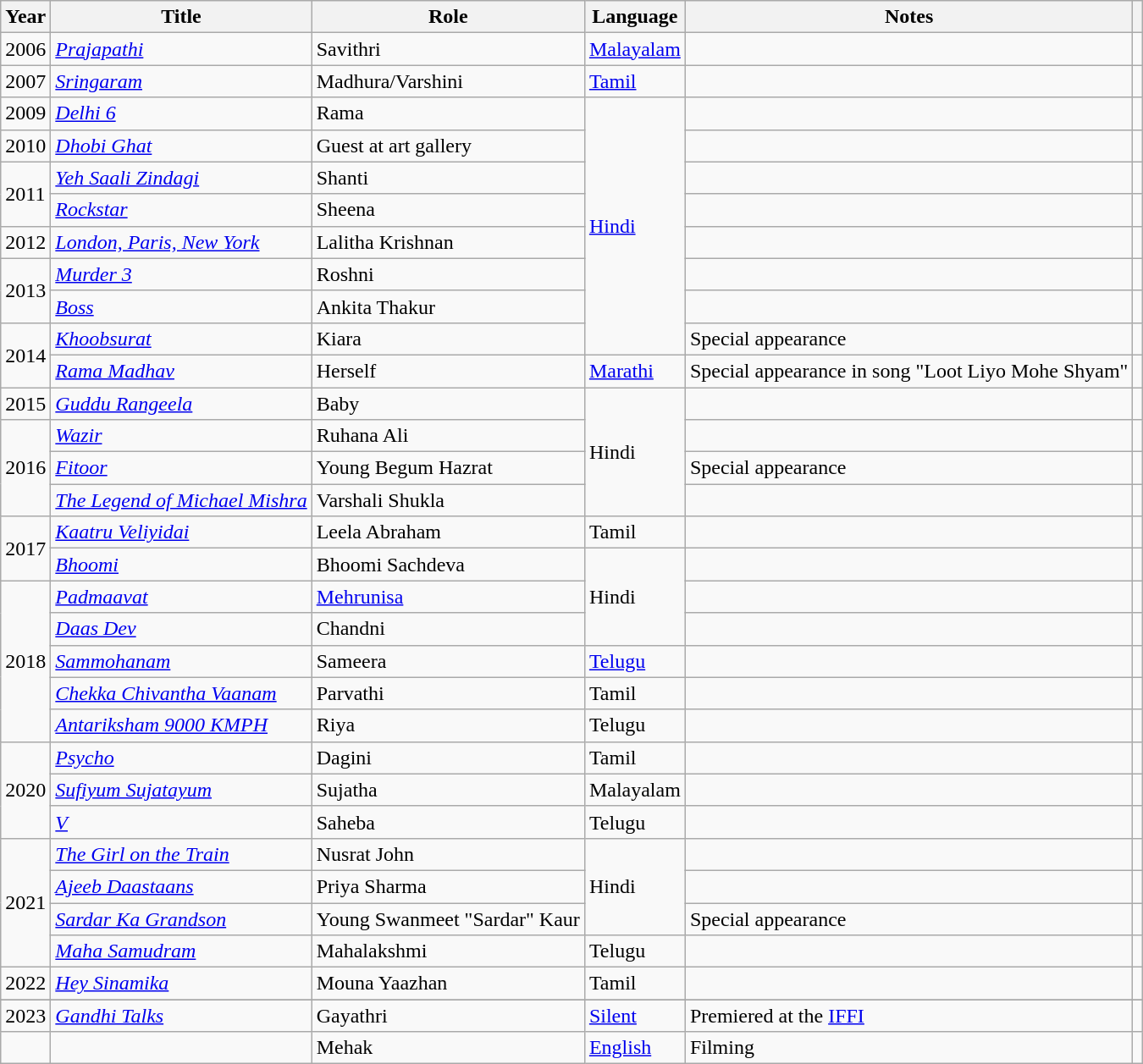<table class="wikitable sortable">
<tr>
<th scope="col">Year</th>
<th scope="col">Title</th>
<th scope="col">Role</th>
<th scope="col">Language</th>
<th scope="col" class="unsortable">Notes</th>
<th scope="col" class="unsortable"></th>
</tr>
<tr>
<td>2006</td>
<td scope="row"><em><a href='#'>Prajapathi</a></em></td>
<td>Savithri</td>
<td><a href='#'>Malayalam</a></td>
<td></td>
<td></td>
</tr>
<tr>
<td>2007</td>
<td scope="row"><em><a href='#'>Sringaram</a></em></td>
<td>Madhura/Varshini</td>
<td><a href='#'>Tamil</a></td>
<td></td>
<td></td>
</tr>
<tr>
<td>2009</td>
<td scope="row"><em><a href='#'>Delhi 6</a></em></td>
<td>Rama</td>
<td rowspan="8"><a href='#'>Hindi</a></td>
<td></td>
<td></td>
</tr>
<tr>
<td>2010</td>
<td scope="row"><em><a href='#'>Dhobi Ghat</a></em></td>
<td>Guest at art gallery</td>
<td></td>
<td></td>
</tr>
<tr>
<td rowspan="2">2011</td>
<td scope="row"><em><a href='#'>Yeh Saali Zindagi</a></em></td>
<td>Shanti</td>
<td></td>
<td></td>
</tr>
<tr>
<td scope="row"><em><a href='#'>Rockstar</a></em></td>
<td>Sheena</td>
<td></td>
<td></td>
</tr>
<tr>
<td>2012</td>
<td><em><a href='#'>London, Paris, New York</a></em></td>
<td>Lalitha Krishnan</td>
<td></td>
<td></td>
</tr>
<tr>
<td rowspan="2">2013</td>
<td scope="row"><em><a href='#'>Murder 3</a></em></td>
<td>Roshni</td>
<td></td>
<td></td>
</tr>
<tr>
<td scope="row"><em><a href='#'>Boss</a></em></td>
<td>Ankita Thakur</td>
<td></td>
<td></td>
</tr>
<tr>
<td rowspan="2">2014</td>
<td scope="row"><em><a href='#'>Khoobsurat</a></em></td>
<td>Kiara</td>
<td>Special appearance</td>
<td></td>
</tr>
<tr>
<td scope="row"><em><a href='#'>Rama Madhav</a></em></td>
<td>Herself</td>
<td><a href='#'>Marathi</a></td>
<td>Special appearance in song "Loot Liyo Mohe Shyam"</td>
<td></td>
</tr>
<tr>
<td>2015</td>
<td scope="row"><em><a href='#'>Guddu Rangeela</a></em></td>
<td>Baby</td>
<td rowspan="4">Hindi</td>
<td></td>
<td></td>
</tr>
<tr>
<td rowspan="3">2016</td>
<td scope="row"><em><a href='#'>Wazir</a></em></td>
<td>Ruhana Ali</td>
<td></td>
<td></td>
</tr>
<tr>
<td scope="row"><em><a href='#'>Fitoor</a></em></td>
<td>Young Begum Hazrat</td>
<td>Special appearance</td>
<td></td>
</tr>
<tr>
<td scope="row"><em><a href='#'>The Legend of Michael Mishra</a></em></td>
<td>Varshali Shukla</td>
<td></td>
<td></td>
</tr>
<tr>
<td rowspan="2">2017</td>
<td scope="row"><em><a href='#'>Kaatru Veliyidai</a></em></td>
<td>Leela Abraham</td>
<td>Tamil</td>
<td></td>
<td></td>
</tr>
<tr>
<td scope="row"><em><a href='#'>Bhoomi</a></em></td>
<td>Bhoomi Sachdeva</td>
<td rowspan="3">Hindi</td>
<td></td>
<td></td>
</tr>
<tr>
<td rowspan="5">2018</td>
<td scope="row"><em><a href='#'>Padmaavat</a></em></td>
<td><a href='#'>Mehrunisa</a></td>
<td></td>
<td></td>
</tr>
<tr>
<td scope="row"><em><a href='#'>Daas Dev</a></em></td>
<td>Chandni</td>
<td></td>
<td></td>
</tr>
<tr>
<td scope="row"><em><a href='#'>Sammohanam</a></em></td>
<td>Sameera</td>
<td><a href='#'>Telugu</a></td>
<td></td>
<td></td>
</tr>
<tr>
<td scope="row"><em><a href='#'>Chekka Chivantha Vaanam</a></em></td>
<td>Parvathi</td>
<td>Tamil</td>
<td></td>
<td></td>
</tr>
<tr>
<td scope="row"><em><a href='#'>Antariksham 9000 KMPH</a></em></td>
<td>Riya</td>
<td>Telugu</td>
<td></td>
<td></td>
</tr>
<tr>
<td rowspan="3">2020</td>
<td><em><a href='#'>Psycho</a></em></td>
<td>Dagini</td>
<td>Tamil</td>
<td></td>
<td></td>
</tr>
<tr>
<td><em><a href='#'>Sufiyum Sujatayum</a></em></td>
<td>Sujatha</td>
<td>Malayalam</td>
<td></td>
<td></td>
</tr>
<tr>
<td scope="row"><em><a href='#'>V</a></em></td>
<td>Saheba</td>
<td>Telugu</td>
<td></td>
<td></td>
</tr>
<tr>
<td rowspan="4">2021</td>
<td><em><a href='#'>The Girl on the Train</a></em></td>
<td>Nusrat John</td>
<td rowspan="3">Hindi</td>
<td></td>
<td></td>
</tr>
<tr>
<td><em><a href='#'>Ajeeb Daastaans</a></em></td>
<td>Priya Sharma</td>
<td></td>
<td></td>
</tr>
<tr>
<td><em><a href='#'>Sardar Ka Grandson</a></em></td>
<td>Young Swanmeet "Sardar" Kaur</td>
<td>Special appearance</td>
<td></td>
</tr>
<tr>
<td scope="row"><em><a href='#'>Maha Samudram</a></em></td>
<td>Mahalakshmi</td>
<td>Telugu</td>
<td></td>
<td></td>
</tr>
<tr>
<td>2022</td>
<td scope="row"><em><a href='#'>Hey Sinamika</a></em></td>
<td>Mouna Yaazhan</td>
<td>Tamil</td>
<td></td>
<td></td>
</tr>
<tr>
</tr>
<tr>
<td>2023</td>
<td><em><a href='#'>Gandhi Talks</a></em></td>
<td>Gayathri</td>
<td><a href='#'>Silent</a></td>
<td>Premiered at the <a href='#'>IFFI</a></td>
<td></td>
</tr>
<tr>
<td></td>
<td></td>
<td>Mehak</td>
<td><a href='#'>English</a></td>
<td>Filming</td>
<td></td>
</tr>
</table>
